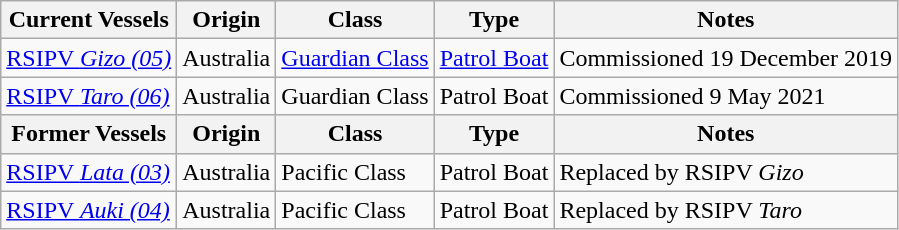<table class="wikitable">
<tr>
<th>Current Vessels</th>
<th>Origin</th>
<th>Class</th>
<th>Type</th>
<th>Notes</th>
</tr>
<tr>
<td><a href='#'>RSIPV <em>Gizo (05)</em></a></td>
<td>Australia</td>
<td><a href='#'>Guardian Class</a></td>
<td><a href='#'>Patrol Boat</a></td>
<td>Commissioned 19 December 2019</td>
</tr>
<tr>
<td><a href='#'>RSIPV <em>Taro (06)</em></a></td>
<td>Australia</td>
<td>Guardian Class</td>
<td>Patrol Boat</td>
<td>Commissioned 9 May 2021</td>
</tr>
<tr>
<th>Former Vessels</th>
<th>Origin</th>
<th>Class</th>
<th>Type</th>
<th>Notes</th>
</tr>
<tr>
<td><a href='#'>RSIPV <em>Lata (03)</em></a></td>
<td>Australia</td>
<td>Pacific Class</td>
<td>Patrol Boat</td>
<td>Replaced by RSIPV <em>Gizo</em></td>
</tr>
<tr>
<td><a href='#'>RSIPV <em>Auki (04)</em></a></td>
<td>Australia</td>
<td>Pacific Class</td>
<td>Patrol Boat</td>
<td>Replaced by RSIPV <em>Taro</em></td>
</tr>
</table>
